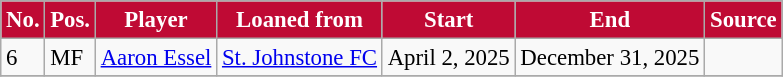<table class="wikitable sortable" style=" font-size:95%; text-align:left;">
<tr>
<th style="background:#BF0A34; color:#FFFFFF">No.</th>
<th style="background:#BF0A34; color:#FFFFFF">Pos.</th>
<th style="background:#BF0A34; color:#FFFFFF">Player</th>
<th style="background:#BF0A34; color:#FFFFFF">Loaned from</th>
<th style="background:#BF0A34; color:#FFFFFF">Start</th>
<th style="background:#BF0A34; color:#FFFFFF">End</th>
<th style="background:#BF0A34; color:#FFFFFF">Source</th>
</tr>
<tr>
<td>6</td>
<td>MF</td>
<td align="left"> <a href='#'>Aaron Essel</a></td>
<td align="left">  <a href='#'>St. Johnstone FC</a></td>
<td>April 2, 2025</td>
<td>December 31, 2025</td>
<td></td>
</tr>
<tr>
</tr>
</table>
